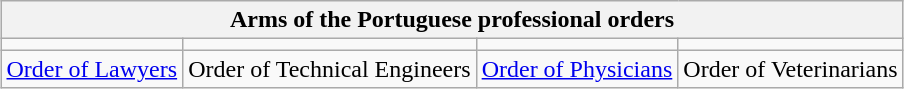<table class="wikitable" style="margin:1em auto;">
<tr>
<th colspan=5>Arms of the Portuguese professional orders</th>
</tr>
<tr>
<td align=center></td>
<td align=center></td>
<td align=center></td>
<td align=center></td>
</tr>
<tr>
<td align=center><a href='#'>Order of Lawyers</a></td>
<td align=center>Order of Technical Engineers</td>
<td align=center><a href='#'>Order of Physicians</a></td>
<td align=center>Order of Veterinarians</td>
</tr>
</table>
